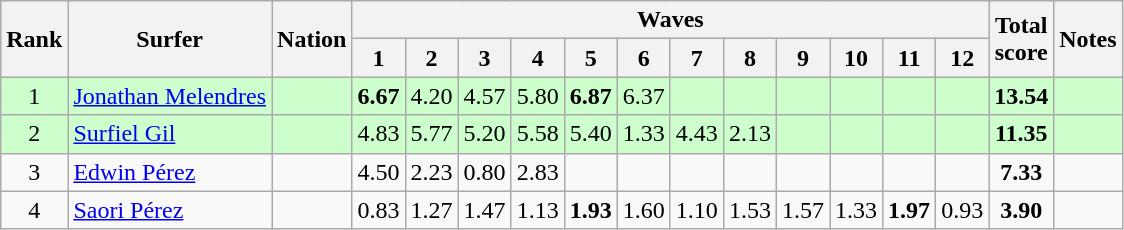<table class="wikitable sortable" style="text-align:center">
<tr>
<th rowspan=2>Rank</th>
<th rowspan=2>Surfer</th>
<th rowspan=2>Nation</th>
<th colspan=12>Waves</th>
<th rowspan=2>Total<br>score</th>
<th rowspan=2>Notes</th>
</tr>
<tr>
<th>1</th>
<th>2</th>
<th>3</th>
<th>4</th>
<th>5</th>
<th>6</th>
<th>7</th>
<th>8</th>
<th>9</th>
<th>10</th>
<th>11</th>
<th>12</th>
</tr>
<tr bgcolor=ccffcc>
<td>1</td>
<td align=left><a href='#'>Jonathan Melendres</a></td>
<td align=left></td>
<td><strong>6.67</strong></td>
<td>4.20</td>
<td>4.57</td>
<td>5.80</td>
<td><strong>6.87</strong></td>
<td>6.37</td>
<td></td>
<td></td>
<td></td>
<td></td>
<td></td>
<td></td>
<td><strong>13.54</strong></td>
<td></td>
</tr>
<tr bgcolor=ccffcc>
<td>2</td>
<td align=left><a href='#'>Surfiel Gil</a></td>
<td align=left></td>
<td>4.83</td>
<td>5.77</td>
<td>5.20</td>
<td>5.58</td>
<td>5.40</td>
<td>1.33</td>
<td>4.43</td>
<td>2.13</td>
<td></td>
<td></td>
<td></td>
<td></td>
<td><strong>11.35</strong></td>
<td></td>
</tr>
<tr>
<td>3</td>
<td align=left><a href='#'>Edwin Pérez</a></td>
<td align=left></td>
<td>4.50</td>
<td>2.23</td>
<td>0.80</td>
<td>2.83</td>
<td></td>
<td></td>
<td></td>
<td></td>
<td></td>
<td></td>
<td></td>
<td></td>
<td><strong>7.33</strong></td>
<td></td>
</tr>
<tr>
<td>4</td>
<td align=left><a href='#'>Saori Pérez</a></td>
<td align=left></td>
<td>0.83</td>
<td>1.27</td>
<td>1.47</td>
<td>1.13</td>
<td><strong>1.93</strong></td>
<td>1.60</td>
<td>1.10</td>
<td>1.53</td>
<td>1.57</td>
<td>1.33</td>
<td><strong>1.97</strong></td>
<td>0.93</td>
<td><strong>3.90</strong></td>
<td></td>
</tr>
</table>
